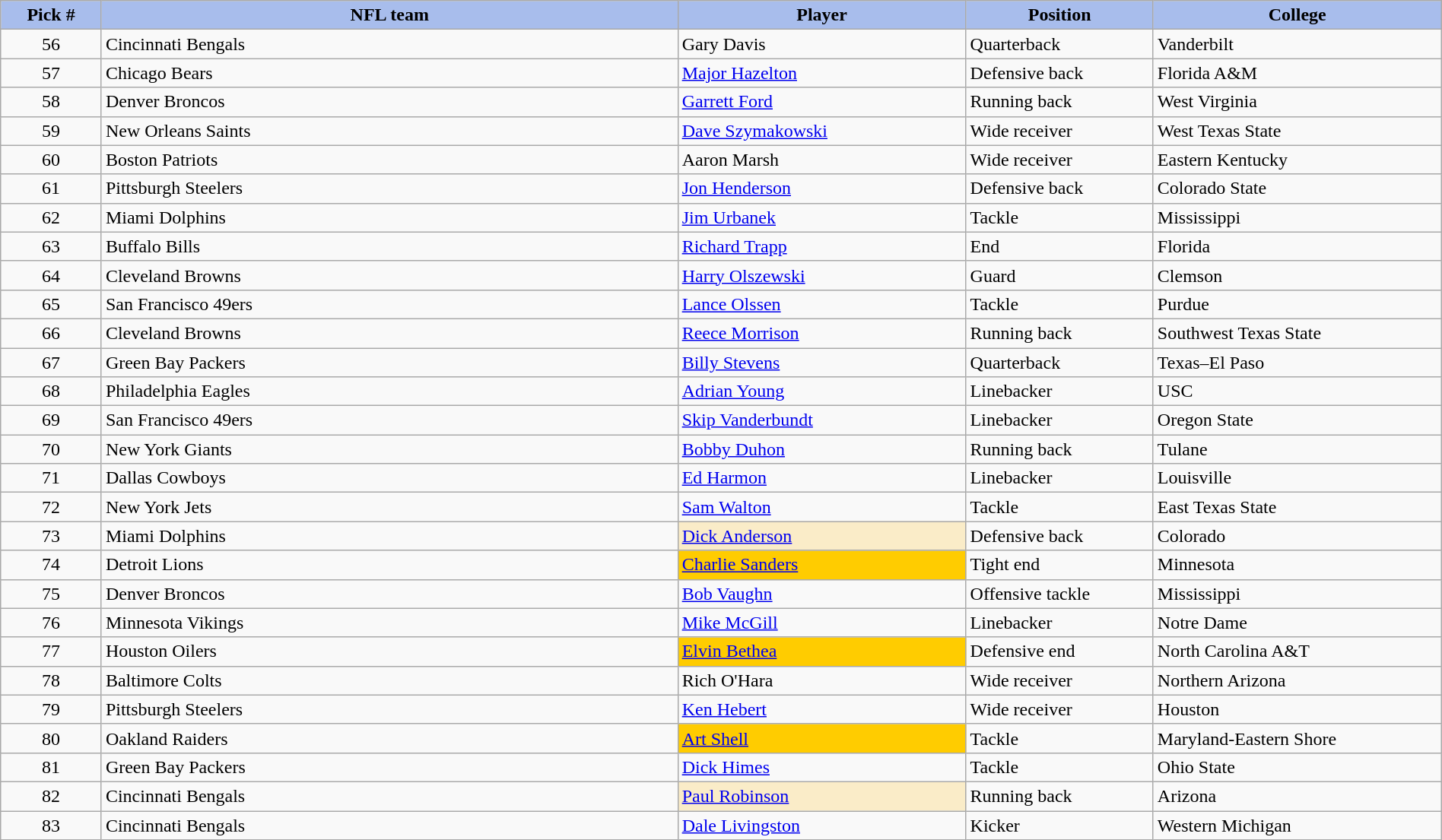<table class="wikitable sortable sortable" style="width: 100%">
<tr>
<th style="background:#A8BDEC;" width=7%>Pick #</th>
<th width=40% style="background:#A8BDEC;">NFL team</th>
<th width=20% style="background:#A8BDEC;">Player</th>
<th width=13% style="background:#A8BDEC;">Position</th>
<th style="background:#A8BDEC;">College</th>
</tr>
<tr>
<td align=center>56</td>
<td>Cincinnati Bengals</td>
<td>Gary Davis</td>
<td>Quarterback</td>
<td>Vanderbilt</td>
</tr>
<tr>
<td align=center>57</td>
<td>Chicago Bears</td>
<td><a href='#'>Major Hazelton</a></td>
<td>Defensive back</td>
<td>Florida A&M</td>
</tr>
<tr>
<td align=center>58</td>
<td>Denver Broncos</td>
<td><a href='#'>Garrett Ford</a></td>
<td>Running back</td>
<td>West Virginia</td>
</tr>
<tr>
<td align=center>59</td>
<td>New Orleans Saints</td>
<td><a href='#'>Dave Szymakowski</a></td>
<td>Wide receiver</td>
<td>West Texas State</td>
</tr>
<tr>
<td align=center>60</td>
<td>Boston Patriots</td>
<td>Aaron Marsh</td>
<td>Wide receiver</td>
<td>Eastern Kentucky</td>
</tr>
<tr>
<td align=center>61</td>
<td>Pittsburgh Steelers</td>
<td><a href='#'>Jon Henderson</a></td>
<td>Defensive back</td>
<td>Colorado State</td>
</tr>
<tr>
<td align=center>62</td>
<td>Miami Dolphins</td>
<td><a href='#'>Jim Urbanek</a></td>
<td>Tackle</td>
<td>Mississippi</td>
</tr>
<tr>
<td align=center>63</td>
<td>Buffalo Bills</td>
<td><a href='#'>Richard Trapp</a></td>
<td>End</td>
<td>Florida</td>
</tr>
<tr>
<td align=center>64</td>
<td>Cleveland Browns</td>
<td><a href='#'>Harry Olszewski</a></td>
<td>Guard</td>
<td>Clemson</td>
</tr>
<tr>
<td align=center>65</td>
<td>San Francisco 49ers</td>
<td><a href='#'>Lance Olssen</a></td>
<td>Tackle</td>
<td>Purdue</td>
</tr>
<tr>
<td align=center>66</td>
<td>Cleveland Browns</td>
<td><a href='#'>Reece Morrison</a></td>
<td>Running back</td>
<td>Southwest Texas State</td>
</tr>
<tr>
<td align=center>67</td>
<td>Green Bay Packers</td>
<td><a href='#'>Billy Stevens</a></td>
<td>Quarterback</td>
<td>Texas–El Paso</td>
</tr>
<tr>
<td align=center>68</td>
<td>Philadelphia Eagles</td>
<td><a href='#'>Adrian Young</a></td>
<td>Linebacker</td>
<td>USC</td>
</tr>
<tr>
<td align=center>69</td>
<td>San Francisco 49ers</td>
<td><a href='#'>Skip Vanderbundt</a></td>
<td>Linebacker</td>
<td>Oregon State</td>
</tr>
<tr>
<td align=center>70</td>
<td>New York Giants</td>
<td><a href='#'>Bobby Duhon</a></td>
<td>Running back</td>
<td>Tulane</td>
</tr>
<tr>
<td align=center>71</td>
<td>Dallas Cowboys</td>
<td><a href='#'>Ed Harmon</a></td>
<td>Linebacker</td>
<td>Louisville</td>
</tr>
<tr>
<td align=center>72</td>
<td>New York Jets</td>
<td><a href='#'>Sam Walton</a></td>
<td>Tackle</td>
<td>East Texas State</td>
</tr>
<tr>
<td align=center>73</td>
<td>Miami Dolphins</td>
<td bgcolor="#faecc8"><a href='#'>Dick Anderson</a></td>
<td>Defensive back</td>
<td>Colorado</td>
</tr>
<tr>
<td align=center>74</td>
<td>Detroit Lions</td>
<td bgcolor="#FFCC00"><a href='#'>Charlie Sanders</a></td>
<td>Tight end</td>
<td>Minnesota</td>
</tr>
<tr>
<td align=center>75</td>
<td>Denver Broncos</td>
<td><a href='#'>Bob Vaughn</a></td>
<td>Offensive tackle</td>
<td>Mississippi</td>
</tr>
<tr>
<td align=center>76</td>
<td>Minnesota Vikings</td>
<td><a href='#'>Mike McGill</a></td>
<td>Linebacker</td>
<td>Notre Dame</td>
</tr>
<tr>
<td align=center>77</td>
<td>Houston Oilers</td>
<td bgcolor="#FFCC00"><a href='#'>Elvin Bethea</a></td>
<td>Defensive end</td>
<td>North Carolina A&T</td>
</tr>
<tr>
<td align=center>78</td>
<td>Baltimore Colts</td>
<td>Rich O'Hara</td>
<td>Wide receiver</td>
<td>Northern Arizona</td>
</tr>
<tr>
<td align=center>79</td>
<td>Pittsburgh Steelers</td>
<td><a href='#'>Ken Hebert</a></td>
<td>Wide receiver</td>
<td>Houston</td>
</tr>
<tr>
<td align=center>80</td>
<td>Oakland Raiders</td>
<td bgcolor="#FFCC00"><a href='#'>Art Shell</a></td>
<td>Tackle</td>
<td>Maryland-Eastern Shore</td>
</tr>
<tr>
<td align=center>81</td>
<td>Green Bay Packers</td>
<td><a href='#'>Dick Himes</a></td>
<td>Tackle</td>
<td>Ohio State</td>
</tr>
<tr>
<td align=center>82</td>
<td>Cincinnati Bengals</td>
<td bgcolor="#faecc8"><a href='#'>Paul Robinson</a></td>
<td>Running back</td>
<td>Arizona</td>
</tr>
<tr>
<td align=center>83</td>
<td>Cincinnati Bengals</td>
<td><a href='#'>Dale Livingston</a></td>
<td>Kicker</td>
<td>Western Michigan</td>
</tr>
</table>
